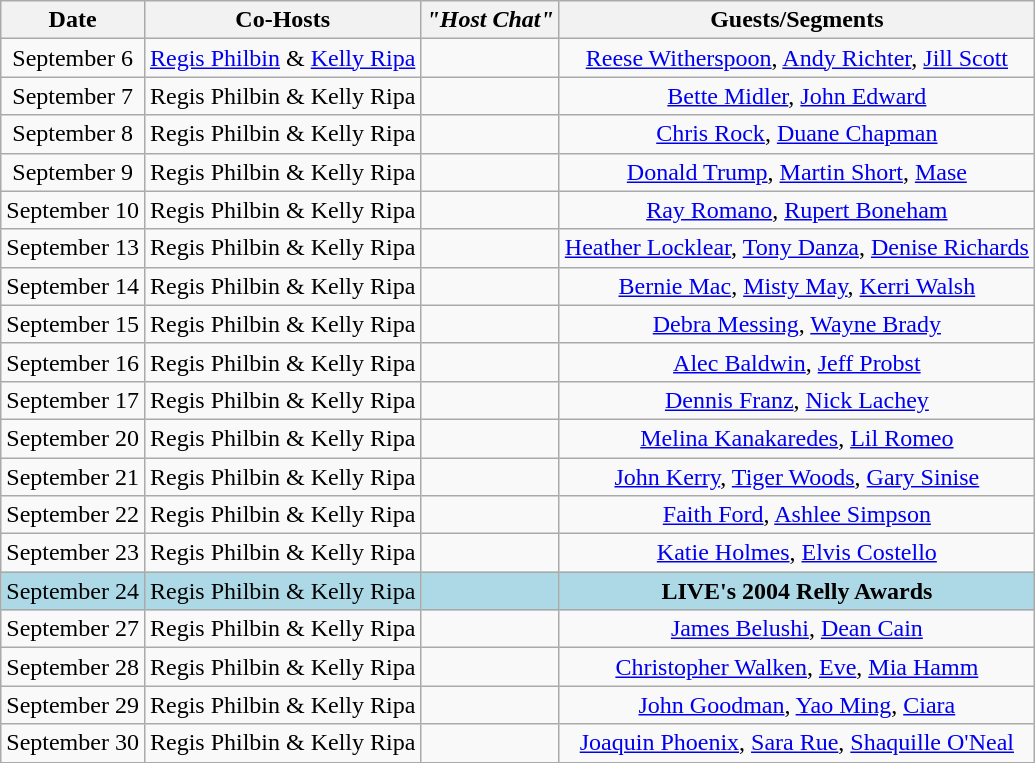<table class="wikitable sortable" style="text-align:center;">
<tr>
<th>Date</th>
<th>Co-Hosts</th>
<th><em>"Host Chat"</em></th>
<th>Guests/Segments</th>
</tr>
<tr>
<td>September 6</td>
<td><a href='#'>Regis Philbin</a> & <a href='#'>Kelly Ripa</a></td>
<td></td>
<td><a href='#'>Reese Witherspoon</a>, <a href='#'>Andy Richter</a>, <a href='#'>Jill Scott</a></td>
</tr>
<tr>
<td>September 7</td>
<td>Regis Philbin & Kelly Ripa</td>
<td></td>
<td><a href='#'>Bette Midler</a>, <a href='#'>John Edward</a></td>
</tr>
<tr>
<td>September 8</td>
<td>Regis Philbin & Kelly Ripa</td>
<td></td>
<td><a href='#'>Chris Rock</a>, <a href='#'>Duane Chapman</a></td>
</tr>
<tr>
<td>September 9</td>
<td>Regis Philbin & Kelly Ripa</td>
<td></td>
<td><a href='#'>Donald Trump</a>, <a href='#'>Martin Short</a>, <a href='#'>Mase</a></td>
</tr>
<tr>
<td>September 10</td>
<td>Regis Philbin & Kelly Ripa</td>
<td></td>
<td><a href='#'>Ray Romano</a>, <a href='#'>Rupert Boneham</a></td>
</tr>
<tr>
<td>September 13</td>
<td>Regis Philbin & Kelly Ripa</td>
<td></td>
<td><a href='#'>Heather Locklear</a>, <a href='#'>Tony Danza</a>, <a href='#'>Denise Richards</a></td>
</tr>
<tr>
<td>September 14</td>
<td>Regis Philbin & Kelly Ripa</td>
<td></td>
<td><a href='#'>Bernie Mac</a>, <a href='#'>Misty May</a>, <a href='#'>Kerri Walsh</a></td>
</tr>
<tr>
<td>September 15</td>
<td>Regis Philbin & Kelly Ripa</td>
<td></td>
<td><a href='#'>Debra Messing</a>, <a href='#'>Wayne Brady</a></td>
</tr>
<tr>
<td>September 16</td>
<td>Regis Philbin & Kelly Ripa</td>
<td></td>
<td><a href='#'>Alec Baldwin</a>, <a href='#'>Jeff Probst</a></td>
</tr>
<tr>
<td>September 17</td>
<td>Regis Philbin & Kelly Ripa</td>
<td></td>
<td><a href='#'>Dennis Franz</a>, <a href='#'>Nick Lachey</a></td>
</tr>
<tr>
<td>September 20</td>
<td>Regis Philbin & Kelly Ripa</td>
<td></td>
<td><a href='#'>Melina Kanakaredes</a>, <a href='#'>Lil Romeo</a></td>
</tr>
<tr>
<td>September 21</td>
<td>Regis Philbin & Kelly Ripa</td>
<td></td>
<td><a href='#'>John Kerry</a>, <a href='#'>Tiger Woods</a>, <a href='#'>Gary Sinise</a></td>
</tr>
<tr>
<td>September 22</td>
<td>Regis Philbin & Kelly Ripa</td>
<td></td>
<td><a href='#'>Faith Ford</a>, <a href='#'>Ashlee Simpson</a></td>
</tr>
<tr>
<td>September 23</td>
<td>Regis Philbin & Kelly Ripa</td>
<td></td>
<td><a href='#'>Katie Holmes</a>, <a href='#'>Elvis Costello</a></td>
</tr>
<tr style="background:lightblue;">
<td>September 24</td>
<td>Regis Philbin & Kelly Ripa</td>
<td></td>
<td><strong>LIVE's 2004 Relly Awards</strong></td>
</tr>
<tr>
<td>September 27</td>
<td>Regis Philbin & Kelly Ripa</td>
<td></td>
<td><a href='#'>James Belushi</a>, <a href='#'>Dean Cain</a></td>
</tr>
<tr>
<td>September 28</td>
<td>Regis Philbin & Kelly Ripa</td>
<td></td>
<td><a href='#'>Christopher Walken</a>, <a href='#'>Eve</a>, <a href='#'>Mia Hamm</a></td>
</tr>
<tr>
<td>September 29</td>
<td>Regis Philbin & Kelly Ripa</td>
<td></td>
<td><a href='#'>John Goodman</a>, <a href='#'>Yao Ming</a>, <a href='#'>Ciara</a></td>
</tr>
<tr>
<td>September 30</td>
<td>Regis Philbin & Kelly Ripa</td>
<td></td>
<td><a href='#'>Joaquin Phoenix</a>, <a href='#'>Sara Rue</a>, <a href='#'>Shaquille O'Neal</a></td>
</tr>
</table>
